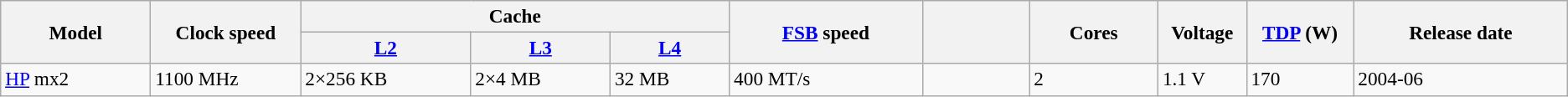<table class="wikitable" style="font-size:97%;">
<tr>
<th width="7%" rowspan=2>Model</th>
<th width="7%"  rowspan=2>Clock speed</th>
<th width="20%" colspan=3>Cache</th>
<th width="9%"  rowspan=2><a href='#'>FSB</a> speed</th>
<th width="5%"  rowspan=2></th>
<th width="6%"  rowspan=2>Cores</th>
<th width="3%" rowspan=2>Voltage</th>
<th width="5%"  rowspan=2><a href='#'>TDP</a> (W)</th>
<th width="10%" rowspan=2>Release date</th>
</tr>
<tr>
<th><a href='#'>L2</a></th>
<th><a href='#'>L3</a></th>
<th><a href='#'>L4</a></th>
</tr>
<tr>
<td><a href='#'>HP</a> mx2</td>
<td>1100 MHz</td>
<td>2×256 KB</td>
<td>2×4 MB</td>
<td>32 MB</td>
<td>400 MT/s</td>
<td></td>
<td>2</td>
<td>1.1 V</td>
<td>170</td>
<td>2004-06</td>
</tr>
</table>
